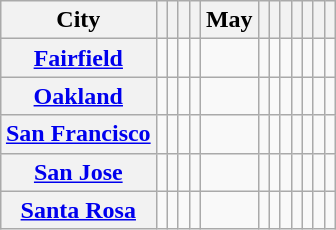<table class="wikitable sortable nowrap" "text-align: center;font-size:90%" style="margin-left: auto; margin-right: auto; border: none">
<tr>
<th data-sort-type="text" scope="col">City</th>
<th data-sort-type="number" scope="col"></th>
<th data-sort-type="number" scope="col"></th>
<th data-sort-type="number" scope="col"></th>
<th data-sort-type="number" scope="col"></th>
<th data-sort-type="number" scope="col">May</th>
<th data-sort-type="number" scope="col"></th>
<th data-sort-type="number" scope="col"></th>
<th data-sort-type="number" scope="col"></th>
<th data-sort-type="number" scope="col"></th>
<th data-sort-type="number" scope="col"></th>
<th data-sort-type="number" scope="col"></th>
<th data-sort-type="number" scope="col"></th>
</tr>
<tr>
<th><a href='#'>Fairfield</a></th>
<td data-sort-value="46.9" title="average temperature: 46.9" ></td>
<td data-sort-value="51.5" title="average temperature: 51.5" ></td>
<td data-sort-value="55.4" title="average temperature: 55.4" ></td>
<td data-sort-value="59.1" title="average temperature: 59.1" ></td>
<td data-sort-value="64.9" title="average temperature: 64.9" ></td>
<td data-sort-value="70.3" title="average temperature: 70.3" ></td>
<td data-sort-value="73.6" title="average temperature: 73.6" ></td>
<td data-sort-value="73.1" title="average temperature: 73.1" ></td>
<td data-sort-value="71.0" title="average temperature: 71.0" ></td>
<td data-sort-value="64.3" title="average temperature: 64.3" ></td>
<td data-sort-value="54.6" title="average temperature: 54.6" ></td>
<td data-sort-value="47.1" title="average temperature: 47.1" ></td>
</tr>
<tr>
<th><a href='#'>Oakland</a></th>
<td data-sort-value="58.1" title="average temperature: 51.2" ></td>
<td data-sort-value="54.2" title="average temperature: 54.2" ></td>
<td data-sort-value="56.2" title="average temperature: 56.2" ></td>
<td data-sort-value="58.2" title="average temperature: 58.2" ></td>
<td data-sort-value="60.7" title="average temperature: 60.7" ></td>
<td data-sort-value="63.2" title="average temperature: 63.2" ></td>
<td data-sort-value="64.1" title="average temperature: 64.1" ></td>
<td data-sort-value="65.3" title="average temperature: 65.3" ></td>
<td data-sort-value="65.6" title="average temperature: 65.6" ></td>
<td data-sort-value="63.0" title="average temperature: 63.0" ></td>
<td data-sort-value="56.9" title="average temperature: 56.9" ></td>
<td data-sort-value="51.5" title="average temperature: 51.5" ></td>
</tr>
<tr>
<th><a href='#'>San Francisco</a></th>
<td data-sort-value="51.3" title="average temperature: 51.3" ></td>
<td data-sort-value="53.9" title="average temperature: 53.9" ></td>
<td data-sort-value="55.1" title="average temperature: 55.1" ></td>
<td data-sort-value="56.2" title="average temperature: 56.2" ></td>
<td data-sort-value="57.6" title="average temperature: 57.6" ></td>
<td data-sort-value="59.6" title="average temperature: 59.6" ></td>
<td data-sort-value="60.3" title="average temperature: 60.3" ></td>
<td data-sort-value="61.6" title="average temperature: 61.6" ></td>
<td data-sort-value="62.7" title="average temperature: 62.7" ></td>
<td data-sort-value="61.5" title="average temperature: 61.5" ></td>
<td data-sort-value="56.6" title="average temperature: 56.6" ></td>
<td data-sort-value="51.6" title="average temperature: 51.6" ></td>
</tr>
<tr>
<th><a href='#'>San Jose</a></th>
<td data-sort-value="50.1" title="average temperature: 50.1" ></td>
<td data-sort-value="53.3" title="average temperature: 53.3" ></td>
<td data-sort-value="56.2" title="average temperature: 56.2" ></td>
<td data-sort-value="58.9" title="average temperature: 58.9" ></td>
<td data-sort-value="63.4" title="average temperature: 63.4" ></td>
<td data-sort-value="67.5" title="average temperature: 67.5" ></td>
<td data-sort-value="70.0" title="average temperature: 70.0" ></td>
<td data-sort-value="70.1" title="average temperature: 70.1" ></td>
<td data-sort-value="68.5" title="average temperature: 68.5" ></td>
<td data-sort-value="63.2" title="average temperature: 63.2" ></td>
<td data-sort-value="55.1" title="average temperature: 55.1" ></td>
<td data-sort-value="50.0" title="average temperature: 50.0" ></td>
</tr>
<tr>
<th><a href='#'>Santa Rosa</a></th>
<td data-sort-value="49.1" title="average temperature: 49.1" ></td>
<td data-sort-value="52.2" title="average temperature: 52.2" ></td>
<td data-sort-value="54.8" title="average temperature: 54.8" ></td>
<td data-sort-value="57.6" title="average temperature: 57.6" ></td>
<td data-sort-value="61.4" title="average temperature: 61.4" ></td>
<td data-sort-value="65.9" title="average temperature: 65.9" ></td>
<td data-sort-value="67.3" title="average temperature: 67.3" ></td>
<td data-sort-value="67.7" title="average temperature: 67.7" ></td>
<td data-sort-value="67.4" title="average temperature: 67.4" ></td>
<td data-sort-value="63.1" title="average temperature: 63.1" ></td>
<td data-sort-value="54.8" title="average temperature: 54.8" ></td>
<td data-sort-value="49.0" title="average temperature: 49.0" ></td>
</tr>
</table>
